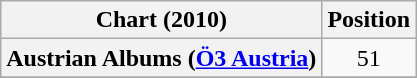<table class="wikitable sortable plainrowheaders" style="text-align:center;">
<tr>
<th scope="col">Chart (2010)</th>
<th scope="col">Position</th>
</tr>
<tr>
<th scope="row">Austrian Albums (<a href='#'>Ö3 Austria</a>)</th>
<td style="text-align:center;">51</td>
</tr>
<tr>
</tr>
</table>
